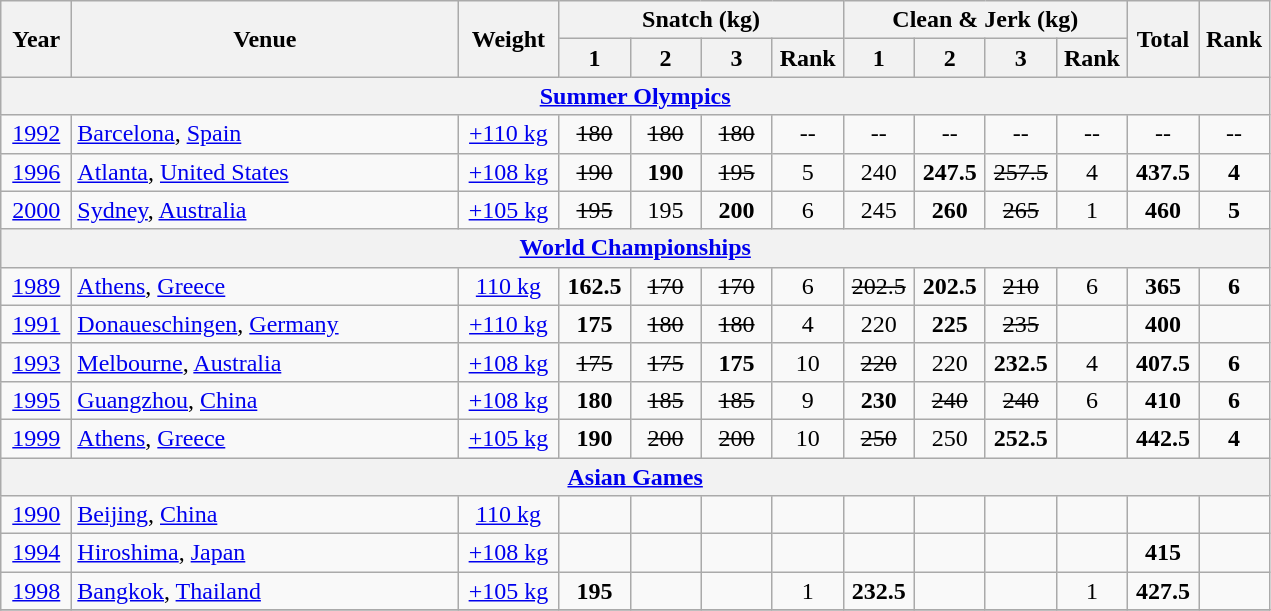<table class = "wikitable" style="text-align:center;">
<tr>
<th rowspan=2 width=40>Year</th>
<th rowspan=2 width=250>Venue</th>
<th rowspan=2 width=60>Weight</th>
<th colspan=4>Snatch (kg)</th>
<th colspan=4>Clean & Jerk (kg)</th>
<th rowspan=2 width=40>Total</th>
<th rowspan=2 width=40>Rank</th>
</tr>
<tr>
<th width=40>1</th>
<th width=40>2</th>
<th width=40>3</th>
<th width=40>Rank</th>
<th width=40>1</th>
<th width=40>2</th>
<th width=40>3</th>
<th width=40>Rank</th>
</tr>
<tr>
<th colspan=13><a href='#'>Summer Olympics</a></th>
</tr>
<tr>
<td><a href='#'>1992</a></td>
<td align=left> <a href='#'>Barcelona</a>, <a href='#'>Spain</a></td>
<td><a href='#'>+110 kg</a></td>
<td><s>180</s></td>
<td><s>180</s></td>
<td><s>180</s></td>
<td>--</td>
<td>--</td>
<td>--</td>
<td>--</td>
<td>--</td>
<td>--</td>
<td>--</td>
</tr>
<tr>
<td><a href='#'>1996</a></td>
<td align=left> <a href='#'>Atlanta</a>, <a href='#'>United States</a></td>
<td><a href='#'>+108 kg</a></td>
<td><s>190</s></td>
<td><strong>190</strong></td>
<td><s>195</s></td>
<td>5</td>
<td>240</td>
<td><strong>247.5</strong></td>
<td><s>257.5</s></td>
<td>4</td>
<td><strong>437.5</strong></td>
<td><strong>4</strong></td>
</tr>
<tr>
<td><a href='#'>2000</a></td>
<td align=left> <a href='#'>Sydney</a>, <a href='#'>Australia</a></td>
<td><a href='#'>+105 kg</a></td>
<td><s>195</s></td>
<td>195</td>
<td><strong>200</strong></td>
<td>6</td>
<td>245</td>
<td><strong>260</strong></td>
<td><s>265</s></td>
<td>1</td>
<td><strong>460</strong></td>
<td><strong>5</strong></td>
</tr>
<tr>
<th colspan=13><a href='#'>World Championships</a></th>
</tr>
<tr>
<td><a href='#'>1989</a></td>
<td align=left> <a href='#'>Athens</a>, <a href='#'>Greece</a></td>
<td><a href='#'>110 kg</a></td>
<td><strong>162.5</strong></td>
<td><s>170</s></td>
<td><s>170</s></td>
<td>6</td>
<td><s>202.5</s></td>
<td><strong>202.5</strong></td>
<td><s>210</s></td>
<td>6</td>
<td><strong>365</strong></td>
<td><strong>6</strong></td>
</tr>
<tr>
<td><a href='#'>1991</a></td>
<td align=left> <a href='#'>Donaueschingen</a>, <a href='#'>Germany</a></td>
<td><a href='#'>+110 kg</a></td>
<td><strong>175</strong></td>
<td><s>180</s></td>
<td><s>180</s></td>
<td>4</td>
<td>220</td>
<td><strong>225</strong></td>
<td><s>235</s></td>
<td></td>
<td><strong>400</strong></td>
<td></td>
</tr>
<tr>
<td><a href='#'>1993</a></td>
<td align=left> <a href='#'>Melbourne</a>, <a href='#'>Australia</a></td>
<td><a href='#'>+108 kg</a></td>
<td><s>175</s></td>
<td><s>175</s></td>
<td><strong>175</strong></td>
<td>10</td>
<td><s>220</s></td>
<td>220</td>
<td><strong>232.5</strong></td>
<td>4</td>
<td><strong>407.5</strong></td>
<td><strong>6</strong></td>
</tr>
<tr>
<td><a href='#'>1995</a></td>
<td align=left> <a href='#'>Guangzhou</a>, <a href='#'>China</a></td>
<td><a href='#'>+108 kg</a></td>
<td><strong>180</strong></td>
<td><s>185</s></td>
<td><s>185</s></td>
<td>9</td>
<td><strong>230</strong></td>
<td><s>240</s></td>
<td><s>240</s></td>
<td>6</td>
<td><strong>410</strong></td>
<td><strong>6</strong></td>
</tr>
<tr>
<td><a href='#'>1999</a></td>
<td align=left> <a href='#'>Athens</a>, <a href='#'>Greece</a></td>
<td><a href='#'>+105 kg</a></td>
<td><strong>190</strong></td>
<td><s>200</s></td>
<td><s>200</s></td>
<td>10</td>
<td><s>250</s></td>
<td>250</td>
<td><strong>252.5</strong></td>
<td></td>
<td><strong>442.5</strong></td>
<td><strong>4</strong></td>
</tr>
<tr>
<th colspan=13><a href='#'>Asian Games</a></th>
</tr>
<tr>
<td><a href='#'>1990</a></td>
<td align=left> <a href='#'>Beijing</a>, <a href='#'>China</a></td>
<td><a href='#'>110 kg</a></td>
<td></td>
<td></td>
<td></td>
<td></td>
<td></td>
<td></td>
<td></td>
<td></td>
<td></td>
<td></td>
</tr>
<tr>
<td><a href='#'>1994</a></td>
<td align=left> <a href='#'>Hiroshima</a>, <a href='#'>Japan</a></td>
<td><a href='#'>+108 kg</a></td>
<td></td>
<td></td>
<td></td>
<td></td>
<td></td>
<td></td>
<td></td>
<td></td>
<td><strong>415</strong></td>
<td></td>
</tr>
<tr>
<td><a href='#'>1998</a></td>
<td align=left> <a href='#'>Bangkok</a>, <a href='#'>Thailand</a></td>
<td><a href='#'>+105 kg</a></td>
<td><strong>195</strong></td>
<td></td>
<td></td>
<td>1</td>
<td><strong>232.5</strong></td>
<td></td>
<td></td>
<td>1</td>
<td><strong>427.5</strong></td>
<td></td>
</tr>
<tr>
</tr>
</table>
